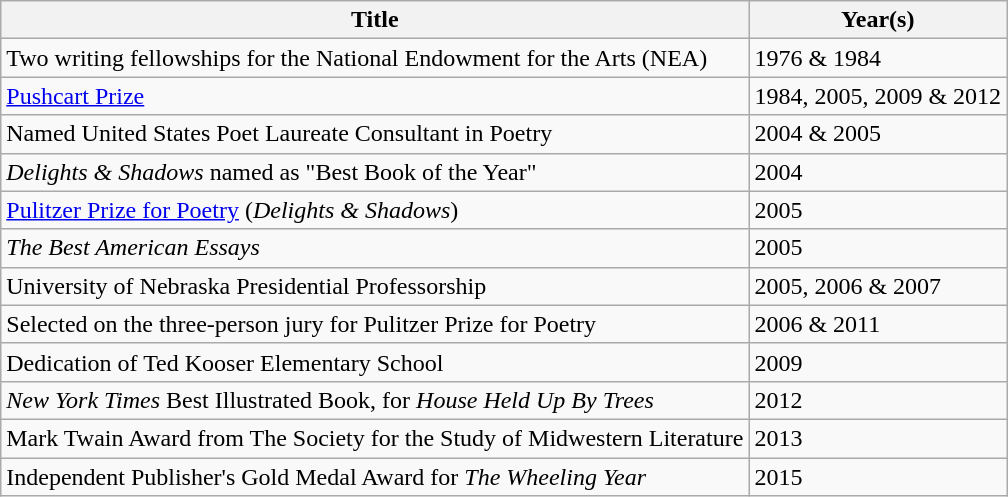<table class="wikitable">
<tr>
<th>Title</th>
<th>Year(s)</th>
</tr>
<tr>
<td>Two writing fellowships for the National Endowment for the Arts (NEA)</td>
<td>1976 & 1984</td>
</tr>
<tr>
<td><a href='#'>Pushcart Prize</a></td>
<td>1984, 2005, 2009 & 2012</td>
</tr>
<tr>
<td>Named United States Poet Laureate Consultant in Poetry</td>
<td>2004 & 2005</td>
</tr>
<tr>
<td><em>Delights & Shadows</em> named as "Best Book of the Year"</td>
<td>2004</td>
</tr>
<tr>
<td><a href='#'>Pulitzer Prize for Poetry</a> (<em>Delights & Shadows</em>)</td>
<td>2005</td>
</tr>
<tr>
<td><em>The Best American Essays</em></td>
<td>2005</td>
</tr>
<tr>
<td>University of Nebraska Presidential Professorship</td>
<td>2005, 2006 & 2007</td>
</tr>
<tr>
<td>Selected on the three-person jury for Pulitzer Prize for Poetry</td>
<td>2006 & 2011</td>
</tr>
<tr>
<td>Dedication of Ted Kooser Elementary School</td>
<td>2009</td>
</tr>
<tr>
<td><em>New York Times</em> Best Illustrated Book, for <em>House Held Up By Trees</em></td>
<td>2012</td>
</tr>
<tr>
<td>Mark Twain Award from The Society for the Study of Midwestern Literature</td>
<td>2013</td>
</tr>
<tr>
<td>Independent Publisher's Gold Medal Award for <em>The Wheeling Year</em></td>
<td>2015</td>
</tr>
</table>
